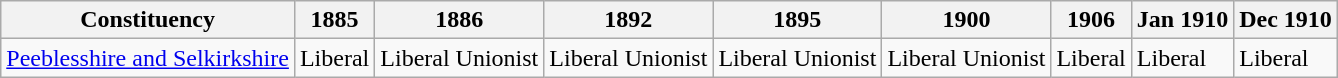<table class="wikitable sortable">
<tr>
<th>Constituency</th>
<th>1885</th>
<th>1886</th>
<th>1892</th>
<th>1895</th>
<th>1900</th>
<th>1906</th>
<th>Jan 1910</th>
<th>Dec 1910</th>
</tr>
<tr>
<td><a href='#'>Peeblesshire and Selkirkshire</a></td>
<td bgcolor=>Liberal</td>
<td bgcolor=>Liberal Unionist</td>
<td bgcolor=>Liberal Unionist</td>
<td bgcolor=>Liberal Unionist</td>
<td bgcolor=>Liberal Unionist</td>
<td bgcolor=>Liberal</td>
<td bgcolor=>Liberal</td>
<td bgcolor=>Liberal</td>
</tr>
</table>
